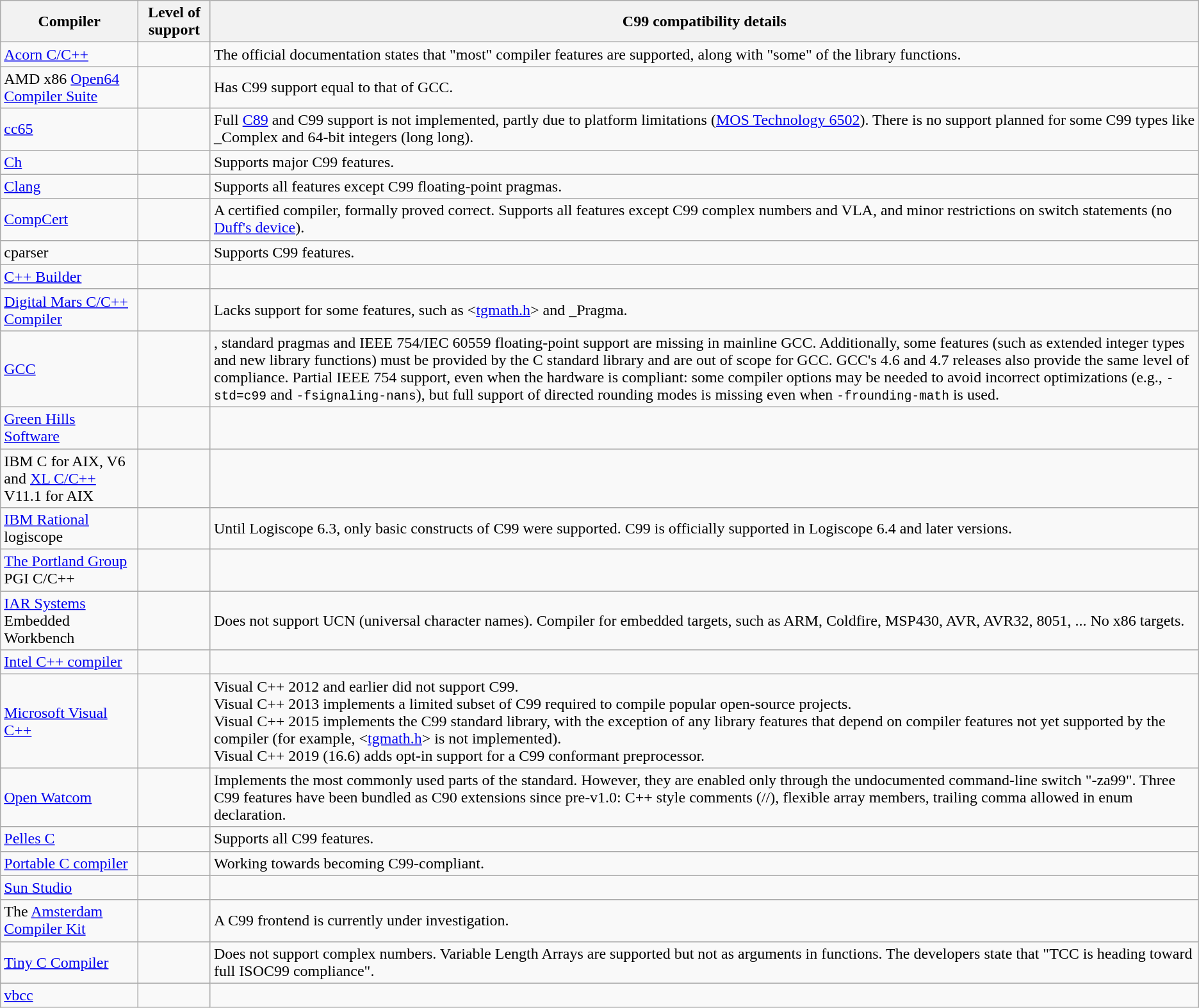<table class="wikitable sortable collapsible collapsed">
<tr>
<th>Compiler</th>
<th>Level of support</th>
<th>C99 compatibility details</th>
</tr>
<tr>
<td><a href='#'>Acorn C/C++</a></td>
<td></td>
<td>The official documentation states that "most" compiler features are supported, along with "some" of the library functions.</td>
</tr>
<tr>
<td>AMD x86 <a href='#'> Open64 Compiler Suite</a></td>
<td></td>
<td>Has C99 support equal to that of GCC.</td>
</tr>
<tr>
<td><a href='#'>cc65</a></td>
<td></td>
<td>Full <a href='#'>C89</a> and C99 support is not implemented, partly due to platform limitations (<a href='#'>MOS Technology 6502</a>). There is no support planned for some C99 types like _Complex and 64-bit integers (long long).</td>
</tr>
<tr>
<td><a href='#'>Ch</a></td>
<td></td>
<td>Supports major C99 features.</td>
</tr>
<tr>
<td><a href='#'>Clang</a></td>
<td></td>
<td>Supports all features except C99 floating-point pragmas.</td>
</tr>
<tr>
<td><a href='#'>CompCert</a></td>
<td></td>
<td>A certified compiler, formally proved correct. Supports all features except C99 complex numbers and VLA, and minor restrictions on switch statements (no <a href='#'>Duff's device</a>).</td>
</tr>
<tr>
<td>cparser</td>
<td></td>
<td>Supports C99 features.</td>
</tr>
<tr>
<td><a href='#'>C++ Builder</a></td>
<td><br></td>
<td></td>
</tr>
<tr>
<td><a href='#'>Digital Mars C/C++ Compiler</a></td>
<td></td>
<td>Lacks support for some features, such as <<a href='#'>tgmath.h</a>> and _Pragma.</td>
</tr>
<tr>
<td><a href='#'>GCC</a></td>
<td></td>
<td>, standard pragmas and IEEE 754/IEC 60559 floating-point support are missing in mainline GCC. Additionally, some features (such as extended integer types and new library functions) must be provided by the C standard library and are out of scope for GCC. GCC's 4.6 and 4.7 releases also provide the same level of compliance. Partial IEEE 754 support, even when the hardware is compliant: some compiler options may be needed to avoid incorrect optimizations (e.g., <code>-std=c99</code> and <code>-fsignaling-nans</code>), but full support of directed rounding modes is missing even when <code>-frounding-math</code> is used.</td>
</tr>
<tr>
<td><a href='#'>Green Hills Software</a></td>
<td></td>
<td></td>
</tr>
<tr>
<td>IBM C for AIX, V6  and <a href='#'>XL C/C++</a> V11.1 for AIX </td>
<td></td>
<td></td>
</tr>
<tr>
<td><a href='#'>IBM Rational</a> logiscope</td>
<td></td>
<td>Until Logiscope 6.3, only basic constructs of C99 were supported. C99 is officially supported in Logiscope 6.4 and later versions.</td>
</tr>
<tr>
<td><a href='#'>The Portland Group</a> PGI C/C++</td>
<td></td>
<td></td>
</tr>
<tr>
<td><a href='#'>IAR Systems</a><br> Embedded Workbench</td>
<td></td>
<td>Does not support UCN (universal character names).  Compiler for embedded targets, such as ARM, Coldfire, MSP430, AVR, AVR32, 8051, ...  No x86 targets.</td>
</tr>
<tr>
<td><a href='#'>Intel C++ compiler</a></td>
<td><br></td>
<td></td>
</tr>
<tr>
<td><a href='#'>Microsoft Visual C++</a></td>
<td></td>
<td>Visual C++ 2012 and earlier did not support C99.  <br>Visual C++ 2013 implements a limited subset of C99 required to compile popular open-source projects.<br>Visual C++ 2015 implements the C99 standard library, with the exception of any library features that depend on compiler features not yet supported by the compiler (for example, <<a href='#'>tgmath.h</a>> is not implemented).<br>Visual C++ 2019 (16.6) adds opt-in support for a C99 conformant preprocessor.</td>
</tr>
<tr>
<td><a href='#'>Open Watcom</a></td>
<td></td>
<td>Implements the most commonly used parts of the standard. However, they are enabled only through the undocumented command-line switch "-za99". Three C99 features have been bundled as C90 extensions since pre-v1.0: C++ style comments (//), flexible array members, trailing comma allowed in enum declaration.</td>
</tr>
<tr>
<td><a href='#'>Pelles C</a></td>
<td></td>
<td>Supports all C99 features.</td>
</tr>
<tr>
<td><a href='#'>Portable C compiler</a></td>
<td></td>
<td>Working towards becoming C99-compliant.</td>
</tr>
<tr>
<td><a href='#'>Sun Studio</a></td>
<td></td>
<td></td>
</tr>
<tr>
<td>The <a href='#'>Amsterdam Compiler Kit</a></td>
<td></td>
<td>A C99 frontend is currently under investigation.</td>
</tr>
<tr>
<td><a href='#'>Tiny C Compiler</a></td>
<td></td>
<td>Does not support complex numbers. Variable Length Arrays are supported but not as arguments in functions. The developers state that "TCC is heading toward full ISOC99 compliance".</td>
</tr>
<tr>
<td><a href='#'>vbcc</a></td>
<td></td>
<td></td>
</tr>
</table>
